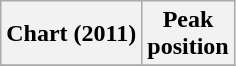<table class="wikitable sortable plainrowheaders" style="text-align:center">
<tr>
<th scope="col">Chart (2011)</th>
<th scope="col">Peak<br> position</th>
</tr>
<tr>
</tr>
</table>
